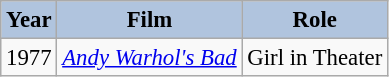<table class="wikitable" style="font-size:95%;">
<tr>
<th style="background:#B0C4DE;">Year</th>
<th style="background:#B0C4DE;">Film</th>
<th style="background:#B0C4DE;">Role</th>
</tr>
<tr>
<td>1977</td>
<td><em><a href='#'>Andy Warhol's Bad</a></em></td>
<td>Girl in Theater</td>
</tr>
</table>
